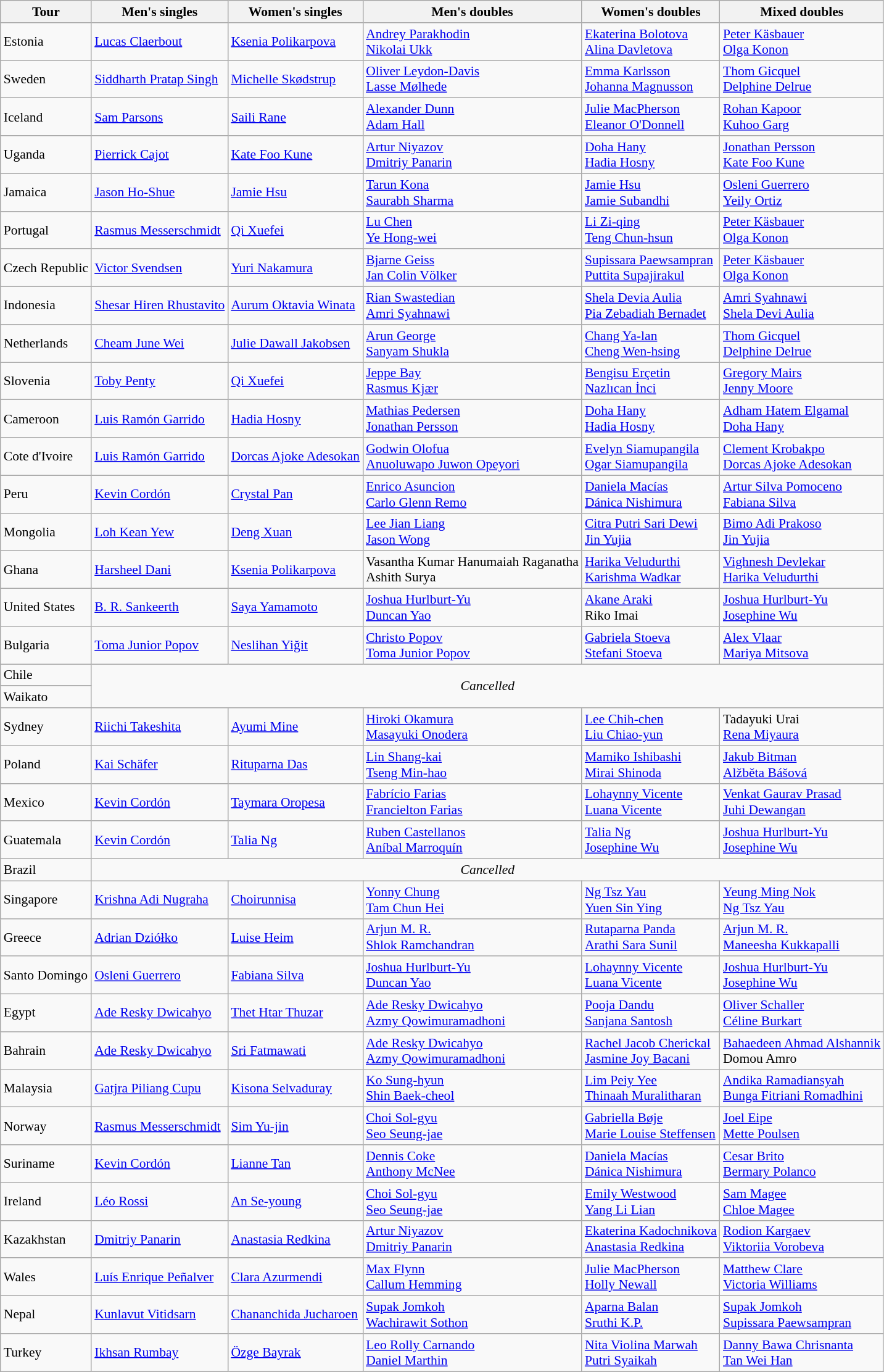<table class="wikitable" style="font-size:90%">
<tr>
<th>Tour</th>
<th>Men's singles</th>
<th>Women's singles</th>
<th>Men's doubles</th>
<th>Women's doubles</th>
<th>Mixed doubles</th>
</tr>
<tr>
<td>Estonia</td>
<td> <a href='#'>Lucas Claerbout</a></td>
<td> <a href='#'>Ksenia Polikarpova</a></td>
<td> <a href='#'>Andrey Parakhodin</a><br> <a href='#'>Nikolai Ukk</a></td>
<td> <a href='#'>Ekaterina Bolotova</a><br> <a href='#'>Alina Davletova</a></td>
<td> <a href='#'>Peter Käsbauer</a><br> <a href='#'>Olga Konon</a></td>
</tr>
<tr>
<td>Sweden</td>
<td> <a href='#'>Siddharth Pratap Singh</a></td>
<td> <a href='#'>Michelle Skødstrup</a></td>
<td> <a href='#'>Oliver Leydon-Davis</a><br> <a href='#'>Lasse Mølhede</a></td>
<td> <a href='#'>Emma Karlsson</a><br> <a href='#'>Johanna Magnusson</a></td>
<td> <a href='#'>Thom Gicquel</a><br> <a href='#'>Delphine Delrue</a></td>
</tr>
<tr>
<td>Iceland</td>
<td> <a href='#'>Sam Parsons</a></td>
<td> <a href='#'>Saili Rane</a></td>
<td> <a href='#'>Alexander Dunn</a><br> <a href='#'>Adam Hall</a></td>
<td> <a href='#'>Julie MacPherson</a><br> <a href='#'>Eleanor O'Donnell</a></td>
<td> <a href='#'>Rohan Kapoor</a><br> <a href='#'>Kuhoo Garg</a></td>
</tr>
<tr>
<td>Uganda</td>
<td> <a href='#'>Pierrick Cajot</a></td>
<td> <a href='#'>Kate Foo Kune</a></td>
<td> <a href='#'>Artur Niyazov</a><br> <a href='#'>Dmitriy Panarin</a></td>
<td> <a href='#'>Doha Hany</a><br> <a href='#'>Hadia Hosny</a></td>
<td> <a href='#'>Jonathan Persson</a><br> <a href='#'>Kate Foo Kune</a></td>
</tr>
<tr>
<td>Jamaica</td>
<td> <a href='#'>Jason Ho-Shue</a></td>
<td> <a href='#'>Jamie Hsu</a></td>
<td> <a href='#'>Tarun Kona</a><br> <a href='#'>Saurabh Sharma</a></td>
<td> <a href='#'>Jamie Hsu</a><br> <a href='#'>Jamie Subandhi</a></td>
<td> <a href='#'>Osleni Guerrero</a><br> <a href='#'>Yeily Ortiz</a></td>
</tr>
<tr>
<td>Portugal</td>
<td> <a href='#'>Rasmus Messerschmidt</a></td>
<td> <a href='#'>Qi Xuefei</a></td>
<td> <a href='#'>Lu Chen</a><br> <a href='#'>Ye Hong-wei</a></td>
<td> <a href='#'>Li Zi-qing</a><br> <a href='#'>Teng Chun-hsun</a></td>
<td> <a href='#'>Peter Käsbauer</a><br> <a href='#'>Olga Konon</a></td>
</tr>
<tr>
<td>Czech Republic</td>
<td> <a href='#'>Victor Svendsen</a></td>
<td> <a href='#'>Yuri Nakamura</a></td>
<td> <a href='#'>Bjarne Geiss</a><br> <a href='#'>Jan Colin Völker</a></td>
<td> <a href='#'>Supissara Paewsampran</a><br> <a href='#'>Puttita Supajirakul</a></td>
<td> <a href='#'>Peter Käsbauer</a><br> <a href='#'>Olga Konon</a></td>
</tr>
<tr>
<td>Indonesia</td>
<td> <a href='#'>Shesar Hiren Rhustavito</a></td>
<td> <a href='#'>Aurum Oktavia Winata</a></td>
<td> <a href='#'>Rian Swastedian</a><br> <a href='#'>Amri Syahnawi</a></td>
<td> <a href='#'>Shela Devia Aulia</a><br> <a href='#'>Pia Zebadiah Bernadet</a></td>
<td> <a href='#'>Amri Syahnawi</a><br> <a href='#'>Shela Devi Aulia</a></td>
</tr>
<tr>
<td>Netherlands</td>
<td> <a href='#'>Cheam June Wei</a></td>
<td> <a href='#'>Julie Dawall Jakobsen</a></td>
<td> <a href='#'>Arun George</a><br> <a href='#'>Sanyam Shukla</a></td>
<td> <a href='#'>Chang Ya-lan</a><br> <a href='#'>Cheng Wen-hsing</a></td>
<td> <a href='#'>Thom Gicquel</a><br> <a href='#'>Delphine Delrue</a></td>
</tr>
<tr>
<td>Slovenia</td>
<td> <a href='#'>Toby Penty</a></td>
<td> <a href='#'>Qi Xuefei</a></td>
<td> <a href='#'>Jeppe Bay</a><br> <a href='#'>Rasmus Kjær</a></td>
<td> <a href='#'>Bengisu Erçetin</a><br> <a href='#'>Nazlıcan İnci</a></td>
<td> <a href='#'>Gregory Mairs</a><br> <a href='#'>Jenny Moore</a></td>
</tr>
<tr>
<td>Cameroon</td>
<td> <a href='#'>Luis Ramón Garrido</a></td>
<td> <a href='#'>Hadia Hosny</a></td>
<td> <a href='#'>Mathias Pedersen</a><br> <a href='#'>Jonathan Persson</a></td>
<td> <a href='#'>Doha Hany</a><br> <a href='#'>Hadia Hosny</a></td>
<td> <a href='#'>Adham Hatem Elgamal</a><br> <a href='#'>Doha Hany</a></td>
</tr>
<tr>
<td>Cote d'Ivoire</td>
<td> <a href='#'>Luis Ramón Garrido</a></td>
<td> <a href='#'>Dorcas Ajoke Adesokan</a></td>
<td> <a href='#'>Godwin Olofua</a><br> <a href='#'>Anuoluwapo Juwon Opeyori</a></td>
<td> <a href='#'>Evelyn Siamupangila</a><br> <a href='#'>Ogar Siamupangila</a></td>
<td> <a href='#'>Clement Krobakpo</a><br> <a href='#'>Dorcas Ajoke Adesokan</a></td>
</tr>
<tr>
<td>Peru</td>
<td> <a href='#'>Kevin Cordón</a></td>
<td> <a href='#'>Crystal Pan</a></td>
<td> <a href='#'>Enrico Asuncion</a><br> <a href='#'>Carlo Glenn Remo</a></td>
<td> <a href='#'>Daniela Macías</a><br> <a href='#'>Dánica Nishimura</a></td>
<td> <a href='#'>Artur Silva Pomoceno</a><br> <a href='#'>Fabiana Silva</a></td>
</tr>
<tr>
<td>Mongolia</td>
<td> <a href='#'>Loh Kean Yew</a></td>
<td> <a href='#'>Deng Xuan</a></td>
<td> <a href='#'>Lee Jian Liang</a><br> <a href='#'>Jason Wong</a></td>
<td> <a href='#'>Citra Putri Sari Dewi</a><br> <a href='#'>Jin Yujia</a></td>
<td> <a href='#'>Bimo Adi Prakoso</a><br> <a href='#'>Jin Yujia</a></td>
</tr>
<tr>
<td>Ghana</td>
<td> <a href='#'>Harsheel Dani</a></td>
<td> <a href='#'>Ksenia Polikarpova</a></td>
<td> Vasantha Kumar Hanumaiah Raganatha<br> Ashith Surya</td>
<td> <a href='#'>Harika Veludurthi</a><br> <a href='#'>Karishma Wadkar</a></td>
<td> <a href='#'>Vighnesh Devlekar</a><br> <a href='#'>Harika Veludurthi</a></td>
</tr>
<tr>
<td>United States</td>
<td> <a href='#'>B. R. Sankeerth</a></td>
<td> <a href='#'>Saya Yamamoto</a></td>
<td> <a href='#'>Joshua Hurlburt-Yu</a><br> <a href='#'>Duncan Yao</a></td>
<td> <a href='#'>Akane Araki</a><br> Riko Imai</td>
<td> <a href='#'>Joshua Hurlburt-Yu</a><br> <a href='#'>Josephine Wu</a></td>
</tr>
<tr>
<td>Bulgaria</td>
<td> <a href='#'>Toma Junior Popov</a></td>
<td> <a href='#'>Neslihan Yiğit</a></td>
<td> <a href='#'>Christo Popov</a><br> <a href='#'>Toma Junior Popov</a></td>
<td> <a href='#'>Gabriela Stoeva</a><br> <a href='#'>Stefani Stoeva</a></td>
<td> <a href='#'>Alex Vlaar</a><br> <a href='#'>Mariya Mitsova</a></td>
</tr>
<tr>
<td>Chile</td>
<td align="center" rowspan="2" colspan="5"><em>Cancelled</em></td>
</tr>
<tr>
<td>Waikato</td>
</tr>
<tr>
<td>Sydney</td>
<td> <a href='#'>Riichi Takeshita</a></td>
<td> <a href='#'>Ayumi Mine</a></td>
<td> <a href='#'>Hiroki Okamura</a><br> <a href='#'>Masayuki Onodera</a></td>
<td> <a href='#'>Lee Chih-chen</a><br> <a href='#'>Liu Chiao-yun</a></td>
<td> Tadayuki Urai<br> <a href='#'>Rena Miyaura</a></td>
</tr>
<tr>
<td>Poland</td>
<td> <a href='#'>Kai Schäfer</a></td>
<td> <a href='#'>Rituparna Das</a></td>
<td> <a href='#'>Lin Shang-kai</a><br> <a href='#'>Tseng Min-hao</a></td>
<td> <a href='#'>Mamiko Ishibashi</a><br> <a href='#'>Mirai Shinoda</a></td>
<td> <a href='#'>Jakub Bitman</a><br> <a href='#'>Alžběta Bášová</a></td>
</tr>
<tr>
<td>Mexico</td>
<td> <a href='#'>Kevin Cordón</a></td>
<td> <a href='#'>Taymara Oropesa</a></td>
<td> <a href='#'>Fabrício Farias</a><br> <a href='#'>Francielton Farias</a></td>
<td> <a href='#'>Lohaynny Vicente</a><br> <a href='#'>Luana Vicente</a></td>
<td> <a href='#'>Venkat Gaurav Prasad</a><br> <a href='#'>Juhi Dewangan</a></td>
</tr>
<tr>
<td>Guatemala</td>
<td> <a href='#'>Kevin Cordón</a></td>
<td> <a href='#'>Talia Ng</a></td>
<td> <a href='#'>Ruben Castellanos</a><br> <a href='#'>Aníbal Marroquín</a></td>
<td> <a href='#'>Talia Ng</a><br> <a href='#'>Josephine Wu</a></td>
<td> <a href='#'>Joshua Hurlburt-Yu</a><br> <a href='#'>Josephine Wu</a></td>
</tr>
<tr>
<td>Brazil</td>
<td align="center" colspan="5"><em>Cancelled</em></td>
</tr>
<tr>
<td>Singapore</td>
<td> <a href='#'>Krishna Adi Nugraha</a></td>
<td> <a href='#'>Choirunnisa</a></td>
<td> <a href='#'>Yonny Chung</a><br> <a href='#'>Tam Chun Hei</a></td>
<td> <a href='#'>Ng Tsz Yau</a><br> <a href='#'>Yuen Sin Ying</a></td>
<td> <a href='#'>Yeung Ming Nok</a><br> <a href='#'>Ng Tsz Yau</a></td>
</tr>
<tr>
<td>Greece</td>
<td> <a href='#'>Adrian Dziółko</a></td>
<td> <a href='#'>Luise Heim</a></td>
<td> <a href='#'>Arjun M. R.</a><br> <a href='#'>Shlok Ramchandran</a></td>
<td> <a href='#'>Rutaparna Panda</a><br> <a href='#'>Arathi Sara Sunil</a></td>
<td> <a href='#'>Arjun M. R.</a><br> <a href='#'>Maneesha Kukkapalli</a></td>
</tr>
<tr>
<td>Santo Domingo</td>
<td> <a href='#'>Osleni Guerrero</a></td>
<td> <a href='#'>Fabiana Silva</a></td>
<td> <a href='#'>Joshua Hurlburt-Yu</a><br> <a href='#'>Duncan Yao</a></td>
<td> <a href='#'>Lohaynny Vicente</a><br> <a href='#'>Luana Vicente</a></td>
<td> <a href='#'>Joshua Hurlburt-Yu</a><br> <a href='#'>Josephine Wu</a></td>
</tr>
<tr>
<td>Egypt</td>
<td> <a href='#'>Ade Resky Dwicahyo</a></td>
<td> <a href='#'>Thet Htar Thuzar</a></td>
<td> <a href='#'>Ade Resky Dwicahyo</a><br> <a href='#'>Azmy Qowimuramadhoni</a></td>
<td> <a href='#'>Pooja Dandu</a><br> <a href='#'>Sanjana Santosh</a></td>
<td> <a href='#'>Oliver Schaller</a><br> <a href='#'>Céline Burkart</a></td>
</tr>
<tr>
<td>Bahrain</td>
<td> <a href='#'>Ade Resky Dwicahyo</a></td>
<td> <a href='#'>Sri Fatmawati</a></td>
<td> <a href='#'>Ade Resky Dwicahyo</a><br> <a href='#'>Azmy Qowimuramadhoni</a></td>
<td> <a href='#'>Rachel Jacob Cherickal</a><br> <a href='#'>Jasmine Joy Bacani</a></td>
<td> <a href='#'>Bahaedeen Ahmad Alshannik</a><br> Domou Amro</td>
</tr>
<tr>
<td>Malaysia</td>
<td> <a href='#'>Gatjra Piliang Cupu</a></td>
<td> <a href='#'>Kisona Selvaduray</a></td>
<td> <a href='#'>Ko Sung-hyun</a><br> <a href='#'>Shin Baek-cheol</a></td>
<td> <a href='#'>Lim Peiy Yee</a><br> <a href='#'>Thinaah Muralitharan</a></td>
<td> <a href='#'>Andika Ramadiansyah</a><br> <a href='#'>Bunga Fitriani Romadhini</a></td>
</tr>
<tr>
<td>Norway</td>
<td> <a href='#'>Rasmus Messerschmidt</a></td>
<td> <a href='#'>Sim Yu-jin</a></td>
<td> <a href='#'>Choi Sol-gyu</a><br> <a href='#'>Seo Seung-jae</a></td>
<td> <a href='#'>Gabriella Bøje</a><br> <a href='#'>Marie Louise Steffensen</a></td>
<td> <a href='#'>Joel Eipe</a><br> <a href='#'>Mette Poulsen</a></td>
</tr>
<tr>
<td>Suriname</td>
<td> <a href='#'>Kevin Cordón</a></td>
<td> <a href='#'>Lianne Tan</a></td>
<td> <a href='#'>Dennis Coke</a> <br>  <a href='#'>Anthony McNee</a></td>
<td> <a href='#'>Daniela Macías</a> <br>  <a href='#'>Dánica Nishimura</a></td>
<td> <a href='#'>Cesar Brito</a> <br>  <a href='#'>Bermary Polanco</a></td>
</tr>
<tr>
<td>Ireland</td>
<td> <a href='#'>Léo Rossi</a></td>
<td> <a href='#'>An Se-young</a></td>
<td> <a href='#'>Choi Sol-gyu</a><br> <a href='#'>Seo Seung-jae</a></td>
<td> <a href='#'>Emily Westwood</a><br> <a href='#'>Yang Li Lian</a></td>
<td> <a href='#'>Sam Magee</a><br> <a href='#'>Chloe Magee</a></td>
</tr>
<tr>
<td>Kazakhstan</td>
<td> <a href='#'>Dmitriy Panarin</a></td>
<td> <a href='#'>Anastasia Redkina</a></td>
<td> <a href='#'>Artur Niyazov</a><br> <a href='#'>Dmitriy Panarin</a></td>
<td> <a href='#'>Ekaterina Kadochnikova</a><br> <a href='#'>Anastasia Redkina</a></td>
<td> <a href='#'>Rodion Kargaev</a><br> <a href='#'>Viktoriia Vorobeva</a></td>
</tr>
<tr>
<td>Wales</td>
<td> <a href='#'>Luís Enrique Peñalver</a></td>
<td> <a href='#'>Clara Azurmendi</a></td>
<td> <a href='#'>Max Flynn</a><br> <a href='#'>Callum Hemming</a></td>
<td> <a href='#'>Julie MacPherson</a><br> <a href='#'>Holly Newall</a></td>
<td> <a href='#'>Matthew Clare</a><br> <a href='#'>Victoria Williams</a></td>
</tr>
<tr>
<td>Nepal</td>
<td> <a href='#'>Kunlavut Vitidsarn</a></td>
<td> <a href='#'>Chananchida Jucharoen</a></td>
<td> <a href='#'>Supak Jomkoh</a><br> <a href='#'>Wachirawit Sothon</a></td>
<td> <a href='#'>Aparna Balan</a><br> <a href='#'>Sruthi K.P.</a></td>
<td> <a href='#'>Supak Jomkoh</a><br> <a href='#'>Supissara Paewsampran</a></td>
</tr>
<tr>
<td>Turkey</td>
<td> <a href='#'>Ikhsan Rumbay</a></td>
<td> <a href='#'>Özge Bayrak</a></td>
<td> <a href='#'>Leo Rolly Carnando</a><br> <a href='#'>Daniel Marthin</a></td>
<td> <a href='#'>Nita Violina Marwah</a><br> <a href='#'>Putri Syaikah</a></td>
<td> <a href='#'>Danny Bawa Chrisnanta</a><br> <a href='#'>Tan Wei Han</a></td>
</tr>
</table>
